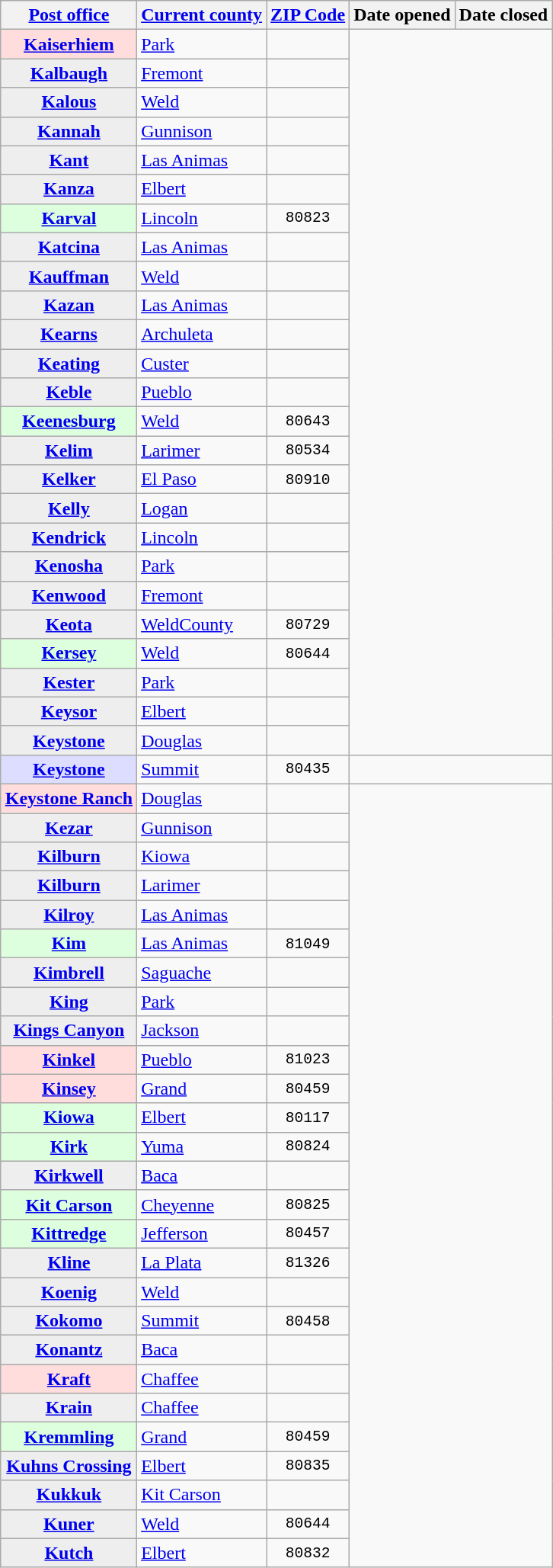<table class="wikitable sortable  plainrowheaders" style="margin:auto;">
<tr>
<th scope=col><a href='#'>Post office</a></th>
<th scope=col><a href='#'>Current county</a></th>
<th scope=col><a href='#'>ZIP Code</a></th>
<th scope=col>Date opened</th>
<th scope=col>Date closed</th>
</tr>
<tr>
<th scope=row rowspan=1 style="background-color:#FFDDDD;"><a href='#'>Kaiserhiem</a></th>
<td rowspan=1><a href='#'>Park</a></td>
<td rowspan=1 align=center style="font-family:monospace;"><br>
</td>
</tr>
<tr>
<th scope=row rowspan=1 style="background-color:#EEEEEE;"><a href='#'>Kalbaugh</a></th>
<td rowspan=1><a href='#'>Fremont</a></td>
<td rowspan=1 align=center style="font-family:monospace;"><br>
</td>
</tr>
<tr>
<th scope=row rowspan=1 style="background-color:#EEEEEE;"><a href='#'>Kalous</a></th>
<td rowspan=1><a href='#'>Weld</a></td>
<td rowspan=1 align=center style="font-family:monospace;"><br>
</td>
</tr>
<tr>
<th scope=row rowspan=1 style="background-color:#EEEEEE;"><a href='#'>Kannah</a></th>
<td rowspan=1><a href='#'>Gunnison</a></td>
<td rowspan=1 align=center style="font-family:monospace;"><br>
</td>
</tr>
<tr>
<th scope=row rowspan=1 style="background-color:#EEEEEE;"><a href='#'>Kant</a></th>
<td rowspan=1><a href='#'>Las Animas</a></td>
<td rowspan=1 align=center style="font-family:monospace;"><br>
</td>
</tr>
<tr>
<th scope=row rowspan=1 style="background-color:#EEEEEE;"><a href='#'>Kanza</a></th>
<td rowspan=1><a href='#'>Elbert</a></td>
<td rowspan=1 align=center style="font-family:monospace;"><br>
</td>
</tr>
<tr>
<th scope=row rowspan=1 style="background-color:#DDFFDD;"><a href='#'>Karval</a></th>
<td rowspan=1><a href='#'>Lincoln</a></td>
<td rowspan=1 align=center style="font-family:monospace;">80823<br>
</td>
</tr>
<tr>
<th scope=row rowspan=1 style="background-color:#EEEEEE;"><a href='#'>Katcina</a></th>
<td rowspan=1><a href='#'>Las Animas</a></td>
<td rowspan=1 align=center style="font-family:monospace;"><br>
</td>
</tr>
<tr>
<th scope=row rowspan=1 style="background-color:#EEEEEE;"><a href='#'>Kauffman</a></th>
<td rowspan=1><a href='#'>Weld</a></td>
<td rowspan=1 align=center style="font-family:monospace;"><br>
</td>
</tr>
<tr>
<th scope=row rowspan=1 style="background-color:#EEEEEE;"><a href='#'>Kazan</a></th>
<td rowspan=1><a href='#'>Las Animas</a></td>
<td rowspan=1 align=center style="font-family:monospace;"><br>
</td>
</tr>
<tr>
<th scope=row rowspan=2 style="background-color:#EEEEEE;"><a href='#'>Kearns</a></th>
<td rowspan=2><a href='#'>Archuleta</a></td>
<td rowspan=2 align=center style="font-family:monospace;"><br>
</td>
</tr>
<tr>
</tr>
<tr>
<th scope=row rowspan=1 style="background-color:#EEEEEE;"><a href='#'>Keating</a></th>
<td rowspan=1><a href='#'>Custer</a></td>
<td rowspan=1 align=center style="font-family:monospace;"><br>
</td>
</tr>
<tr>
<th scope=row rowspan=1 style="background-color:#EEEEEE;"><a href='#'>Keble</a></th>
<td rowspan=1><a href='#'>Pueblo</a></td>
<td rowspan=1 align=center style="font-family:monospace;"><br>
</td>
</tr>
<tr>
<th scope=row rowspan=1 style="background-color:#DDFFDD;"><a href='#'>Keenesburg</a></th>
<td rowspan=1><a href='#'>Weld</a></td>
<td rowspan=1 align=center style="font-family:monospace;">80643<br>
</td>
</tr>
<tr>
<th scope=row rowspan=2 style="background-color:#EEEEEE;"><a href='#'>Kelim</a></th>
<td rowspan=2><a href='#'>Larimer</a></td>
<td rowspan=2 align=center style="font-family:monospace;">80534<br>
</td>
</tr>
<tr>
</tr>
<tr>
<th scope=row rowspan=1 style="background-color:#EEEEEE;"><a href='#'>Kelker</a></th>
<td rowspan=1><a href='#'>El Paso</a></td>
<td rowspan=1 align=center style="font-family:monospace;">80910<br>
</td>
</tr>
<tr>
<th scope=row rowspan=2 style="background-color:#EEEEEE;"><a href='#'>Kelly</a></th>
<td rowspan=2><a href='#'>Logan</a></td>
<td rowspan=2 align=center style="font-family:monospace;"><br>
</td>
</tr>
<tr>
</tr>
<tr>
<th scope=row rowspan=1 style="background-color:#EEEEEE;"><a href='#'>Kendrick</a></th>
<td rowspan=1><a href='#'>Lincoln</a></td>
<td rowspan=1 align=center style="font-family:monospace;"><br>
</td>
</tr>
<tr>
<th scope=row rowspan=1 style="background-color:#EEEEEE;"><a href='#'>Kenosha</a></th>
<td rowspan=1><a href='#'>Park</a></td>
<td rowspan=1 align=center style="font-family:monospace;"><br>
</td>
</tr>
<tr>
<th scope=row rowspan=1 style="background-color:#EEEEEE;"><a href='#'>Kenwood</a></th>
<td rowspan=1><a href='#'>Fremont</a></td>
<td rowspan=1 align=center style="font-family:monospace;"><br>
</td>
</tr>
<tr>
<th scope=row rowspan=2 style="background-color:#EEEEEE;"><a href='#'>Keota</a></th>
<td rowspan=2><a href='#'>WeldCounty</a></td>
<td rowspan=2 align=center style="font-family:monospace;">80729<br>
</td>
</tr>
<tr>
</tr>
<tr>
<th scope=row rowspan=1 style="background-color:#DDFFDD;"><a href='#'>Kersey</a></th>
<td rowspan=1><a href='#'>Weld</a></td>
<td rowspan=1 align=center style="font-family:monospace;">80644<br>
</td>
</tr>
<tr>
<th scope=row rowspan=2 style="background-color:#EEEEEE;"><a href='#'>Kester</a></th>
<td rowspan=2><a href='#'>Park</a></td>
<td rowspan=2 align=center style="font-family:monospace;"><br>
</td>
</tr>
<tr>
</tr>
<tr>
<th scope=row rowspan=1 style="background-color:#EEEEEE;"><a href='#'>Keysor</a></th>
<td rowspan=1><a href='#'>Elbert</a></td>
<td rowspan=1 align=center style="font-family:monospace;"><br>
</td>
</tr>
<tr>
<th scope=row rowspan=1 style="background-color:#EEEEEE;"><a href='#'>Keystone</a></th>
<td rowspan=1><a href='#'>Douglas</a></td>
<td rowspan=1 align=center style="font-family:monospace;"><br>
</td>
</tr>
<tr>
<th scope=row rowspan=1 style="background-color:#DDDDFF;"><a href='#'>Keystone</a></th>
<td rowspan=1><a href='#'>Summit</a></td>
<td rowspan=1 align=center style="font-family:monospace;">80435</td>
<td colspan=2></td>
</tr>
<tr>
<th scope=row rowspan=1 style="background-color:#FFDDDD;"><a href='#'>Keystone Ranch</a></th>
<td rowspan=1><a href='#'>Douglas</a></td>
<td rowspan=1 align=center style="font-family:monospace;"><br>
</td>
</tr>
<tr>
<th scope=row rowspan=1 style="background-color:#EEEEEE;"><a href='#'>Kezar</a></th>
<td rowspan=1><a href='#'>Gunnison</a></td>
<td rowspan=1 align=center style="font-family:monospace;"><br>
</td>
</tr>
<tr>
<th scope=row rowspan=1 style="background-color:#EEEEEE;"><a href='#'>Kilburn</a></th>
<td rowspan=1><a href='#'>Kiowa</a></td>
<td rowspan=1 align=center style="font-family:monospace;"><br>
</td>
</tr>
<tr>
<th scope=row rowspan=1 style="background-color:#EEEEEE;"><a href='#'>Kilburn</a></th>
<td rowspan=1><a href='#'>Larimer</a></td>
<td rowspan=1 align=center style="font-family:monospace;"><br>
</td>
</tr>
<tr>
<th scope=row rowspan=1 style="background-color:#EEEEEE;"><a href='#'>Kilroy</a></th>
<td rowspan=1><a href='#'>Las Animas</a></td>
<td rowspan=1 align=center style="font-family:monospace;"><br>
</td>
</tr>
<tr>
<th scope=row rowspan=1 style="background-color:#DDFFDD;"><a href='#'>Kim</a></th>
<td rowspan=1><a href='#'>Las Animas</a></td>
<td rowspan=1 align=center style="font-family:monospace;">81049<br>
</td>
</tr>
<tr>
<th scope=row rowspan=1 style="background-color:#EEEEEE;"><a href='#'>Kimbrell</a></th>
<td rowspan=1><a href='#'>Saguache</a></td>
<td rowspan=1 align=center style="font-family:monospace;"><br>
</td>
</tr>
<tr>
<th scope=row rowspan=1 style="background-color:#EEEEEE;"><a href='#'>King</a></th>
<td rowspan=1><a href='#'>Park</a></td>
<td rowspan=1 align=center style="font-family:monospace;"><br>
</td>
</tr>
<tr>
<th scope=row rowspan=1 style="background-color:#EEEEEE;"><a href='#'>Kings Canyon</a></th>
<td rowspan=1><a href='#'>Jackson</a></td>
<td rowspan=1 align=center style="font-family:monospace;"><br>
</td>
</tr>
<tr>
<th scope=row rowspan=1 style="background-color:#FFDDDD;"><a href='#'>Kinkel</a></th>
<td rowspan=1><a href='#'>Pueblo</a></td>
<td rowspan=1 align=center style="font-family:monospace;">81023<br>
</td>
</tr>
<tr>
<th scope=row rowspan=1 style="background-color:#FFDDDD;"><a href='#'>Kinsey</a></th>
<td rowspan=1><a href='#'>Grand</a></td>
<td rowspan=1 align=center style="font-family:monospace;">80459<br>
</td>
</tr>
<tr>
<th scope=row rowspan=1 style="background-color:#DDFFDD;"><a href='#'>Kiowa</a></th>
<td rowspan=1><a href='#'>Elbert</a></td>
<td rowspan=1 align=center style="font-family:monospace;">80117<br>
</td>
</tr>
<tr>
<th scope=row rowspan=1 style="background-color:#DDFFDD;"><a href='#'>Kirk</a></th>
<td rowspan=1><a href='#'>Yuma</a></td>
<td rowspan=1 align=center style="font-family:monospace;">80824<br>
</td>
</tr>
<tr>
<th scope=row rowspan=1 style="background-color:#EEEEEE;"><a href='#'>Kirkwell</a></th>
<td rowspan=1><a href='#'>Baca</a></td>
<td rowspan=1 align=center style="font-family:monospace;"><br>
</td>
</tr>
<tr>
<th scope=row rowspan=2 style="background-color:#DDFFDD;"><a href='#'>Kit Carson</a></th>
<td rowspan=2><a href='#'>Cheyenne</a></td>
<td rowspan=2 align=center style="font-family:monospace;">80825<br>
</td>
</tr>
<tr>
</tr>
<tr>
<th scope=row rowspan=1 style="background-color:#DDFFDD;"><a href='#'>Kittredge</a></th>
<td rowspan=1><a href='#'>Jefferson</a></td>
<td rowspan=1 align=center style="font-family:monospace;">80457<br>
</td>
</tr>
<tr>
<th scope=row rowspan=1 style="background-color:#EEEEEE;"><a href='#'>Kline</a></th>
<td rowspan=1><a href='#'>La Plata</a></td>
<td rowspan=1 align=center style="font-family:monospace;">81326<br>
</td>
</tr>
<tr>
<th scope=row rowspan=2 style="background-color:#EEEEEE;"><a href='#'>Koenig</a></th>
<td rowspan=2><a href='#'>Weld</a></td>
<td rowspan=2 align=center style="font-family:monospace;"><br>
</td>
</tr>
<tr>
</tr>
<tr>
<th scope=row rowspan=1 style="background-color:#EEEEEE;"><a href='#'>Kokomo</a></th>
<td rowspan=1><a href='#'>Summit</a></td>
<td rowspan=1 align=center style="font-family:monospace;">80458<br>
</td>
</tr>
<tr>
<th scope=row rowspan=2 style="background-color:#EEEEEE;"><a href='#'>Konantz</a></th>
<td rowspan=2><a href='#'>Baca</a></td>
<td rowspan=2 align=center style="font-family:monospace;"><br>
</td>
</tr>
<tr>
</tr>
<tr>
<th scope=row rowspan=1 style="background-color:#FFDDDD;"><a href='#'>Kraft</a></th>
<td rowspan=1><a href='#'>Chaffee</a></td>
<td rowspan=1 align=center style="font-family:monospace;"><br>
</td>
</tr>
<tr>
<th scope=row rowspan=1 style="background-color:#EEEEEE;"><a href='#'>Krain</a></th>
<td rowspan=1><a href='#'>Chaffee</a></td>
<td rowspan=1 align=center style="font-family:monospace;"><br>
</td>
</tr>
<tr>
<th scope=row rowspan=2 style="background-color:#DDFFDD;"><a href='#'>Kremmling</a></th>
<td rowspan=2><a href='#'>Grand</a></td>
<td rowspan=2 align=center style="font-family:monospace;">80459<br>
</td>
</tr>
<tr>
</tr>
<tr>
<th scope=row rowspan=1 style="background-color:#EEEEEE;"><a href='#'>Kuhns Crossing</a></th>
<td rowspan=1><a href='#'>Elbert</a></td>
<td rowspan=1 align=center style="font-family:monospace;">80835<br>
</td>
</tr>
<tr>
<th scope=row rowspan=1 style="background-color:#EEEEEE;"><a href='#'>Kukkuk</a></th>
<td rowspan=1><a href='#'>Kit Carson</a></td>
<td rowspan=1 align=center style="font-family:monospace;"><br>
</td>
</tr>
<tr>
<th scope=row rowspan=1 style="background-color:#EEEEEE;"><a href='#'>Kuner</a></th>
<td rowspan=1><a href='#'>Weld</a></td>
<td rowspan=1 align=center style="font-family:monospace;">80644<br>
</td>
</tr>
<tr>
<th scope=row rowspan=2 style="background-color:#EEEEEE;"><a href='#'>Kutch</a></th>
<td rowspan=2><a href='#'>Elbert</a></td>
<td rowspan=2 align=center style="font-family:monospace;">80832<br>
</td>
</tr>
<tr>
</tr>
</table>
